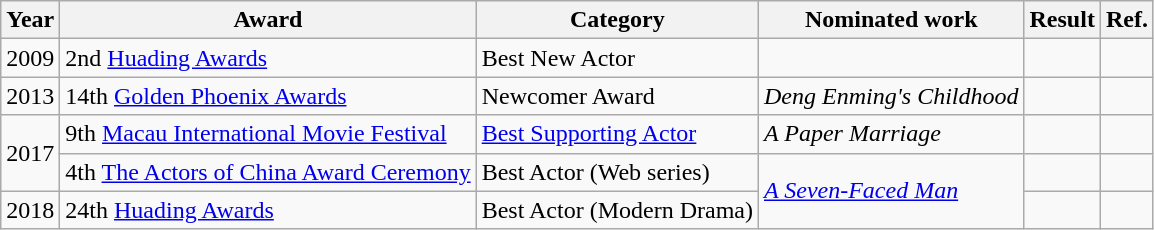<table class="wikitable">
<tr>
<th>Year</th>
<th>Award</th>
<th>Category</th>
<th>Nominated work</th>
<th>Result</th>
<th>Ref.</th>
</tr>
<tr>
<td>2009</td>
<td>2nd <a href='#'>Huading Awards</a></td>
<td>Best New Actor</td>
<td></td>
<td></td>
<td></td>
</tr>
<tr>
<td>2013</td>
<td>14th <a href='#'>Golden Phoenix Awards</a></td>
<td>Newcomer Award</td>
<td><em>Deng Enming's Childhood</em></td>
<td></td>
<td></td>
</tr>
<tr>
<td rowspan=2>2017</td>
<td>9th <a href='#'>Macau International Movie Festival</a></td>
<td><a href='#'>Best Supporting Actor</a></td>
<td><em>A Paper Marriage</em></td>
<td></td>
<td></td>
</tr>
<tr>
<td>4th <a href='#'>The Actors of China Award Ceremony</a></td>
<td>Best Actor (Web series)</td>
<td rowspan=2><em><a href='#'>A Seven-Faced Man</a></em></td>
<td></td>
<td></td>
</tr>
<tr>
<td>2018</td>
<td>24th <a href='#'>Huading Awards</a></td>
<td>Best Actor (Modern Drama)</td>
<td></td>
<td></td>
</tr>
</table>
